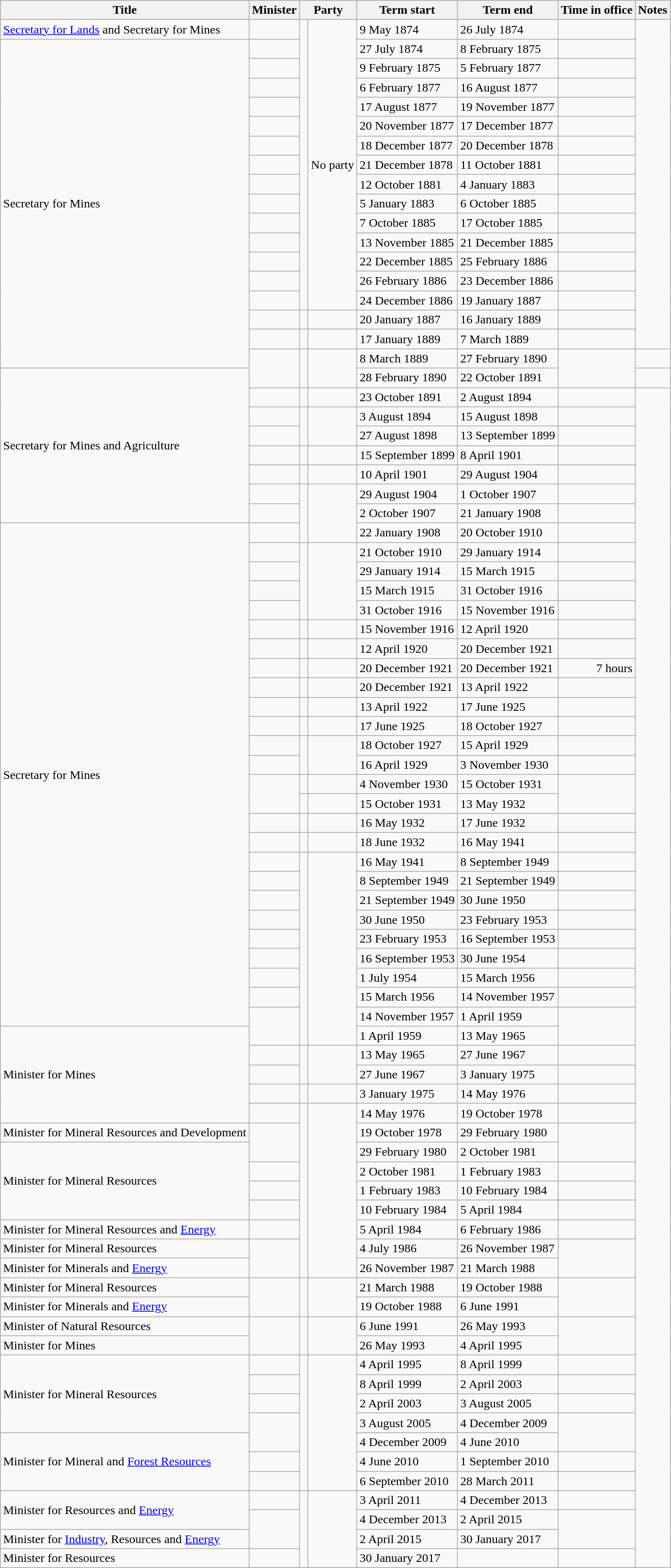<table class="wikitable sortable">
<tr>
<th>Title</th>
<th>Minister</th>
<th colspan="2">Party</th>
<th>Term start</th>
<th>Term end</th>
<th>Time in office</th>
<th class="unsortable">Notes</th>
</tr>
<tr>
<td><a href='#'>Secretary for Lands</a> and Secretary for Mines</td>
<td></td>
<td rowspan="15"></td>
<td rowspan="15">No party</td>
<td>9 May 1874</td>
<td>26 July 1874</td>
<td align=right></td>
</tr>
<tr>
<td rowspan="17">Secretary for Mines</td>
<td></td>
<td>27 July 1874</td>
<td>8 February 1875</td>
<td align=right></td>
</tr>
<tr>
<td></td>
<td>9 February 1875</td>
<td>5 February 1877</td>
<td align=right></td>
</tr>
<tr>
<td></td>
<td>6 February 1877</td>
<td>16 August 1877</td>
<td align=right></td>
</tr>
<tr>
<td></td>
<td>17 August 1877</td>
<td>19 November 1877</td>
<td align=right></td>
</tr>
<tr>
<td></td>
<td>20 November 1877</td>
<td>17 December 1877</td>
<td align=right></td>
</tr>
<tr>
<td></td>
<td>18 December 1877</td>
<td>20 December 1878</td>
<td align=right></td>
</tr>
<tr>
<td></td>
<td>21 December 1878</td>
<td>11 October 1881</td>
<td align=right></td>
</tr>
<tr>
<td></td>
<td>12 October 1881</td>
<td>4 January 1883</td>
<td align=right></td>
</tr>
<tr>
<td></td>
<td>5 January 1883</td>
<td>6 October 1885</td>
<td align=right></td>
</tr>
<tr>
<td></td>
<td>7 October 1885</td>
<td>17 October 1885</td>
<td align=right></td>
</tr>
<tr>
<td></td>
<td>13 November 1885</td>
<td>21 December 1885</td>
<td align=right></td>
</tr>
<tr>
<td></td>
<td>22 December 1885</td>
<td>25 February 1886</td>
<td align=right></td>
</tr>
<tr>
<td></td>
<td>26 February 1886</td>
<td>23 December 1886</td>
<td align=right></td>
</tr>
<tr>
<td></td>
<td>24 December 1886</td>
<td>19 January 1887</td>
<td align=right></td>
</tr>
<tr>
<td></td>
<td> </td>
<td></td>
<td>20 January 1887</td>
<td>16 January 1889</td>
<td align=right></td>
</tr>
<tr>
<td></td>
<td> </td>
<td></td>
<td>17 January 1889</td>
<td>7 March 1889</td>
<td align=right></td>
</tr>
<tr>
<td rowspan=2></td>
<td rowspan="2" > </td>
<td rowspan=2></td>
<td>8 March 1889</td>
<td>27 February 1890</td>
<td rowspan=2></td>
<td></td>
</tr>
<tr>
<td rowspan="8">Secretary for Mines and Agriculture</td>
<td>28 February 1890</td>
<td>22 October 1891</td>
<td></td>
</tr>
<tr>
<td></td>
<td> </td>
<td></td>
<td>23 October 1891</td>
<td>2 August 1894</td>
<td align=right></td>
</tr>
<tr>
<td></td>
<td rowspan="2" > </td>
<td rowspan="2"></td>
<td>3 August 1894</td>
<td>15 August 1898</td>
<td align=right></td>
</tr>
<tr>
<td></td>
<td>27 August 1898</td>
<td>13 September 1899</td>
<td align=right></td>
</tr>
<tr>
<td></td>
<td> </td>
<td></td>
<td>15 September 1899</td>
<td>8 April 1901</td>
<td align=right></td>
</tr>
<tr>
<td></td>
<td> </td>
<td></td>
<td>10 April 1901</td>
<td>29 August 1904</td>
<td align=right></td>
</tr>
<tr>
<td></td>
<td rowspan="3" > </td>
<td rowspan="3"></td>
<td>29 August 1904</td>
<td>1 October 1907</td>
<td align=right></td>
</tr>
<tr>
<td></td>
<td>2 October 1907</td>
<td>21 January 1908</td>
<td align=right></td>
</tr>
<tr>
<td rowspan="26">Secretary for Mines</td>
<td></td>
<td>22 January 1908</td>
<td>20 October 1910</td>
<td align=right></td>
</tr>
<tr>
<td></td>
<td rowspan="4" > </td>
<td rowspan="4"></td>
<td>21 October 1910</td>
<td>29 January 1914</td>
<td align=right></td>
</tr>
<tr>
<td></td>
<td>29 January 1914</td>
<td>15 March 1915</td>
<td align=right></td>
</tr>
<tr>
<td></td>
<td>15 March 1915</td>
<td>31 October 1916</td>
<td align=right></td>
</tr>
<tr>
<td></td>
<td>31 October 1916</td>
<td>15 November 1916</td>
<td align=right></td>
</tr>
<tr>
<td></td>
<td> </td>
<td></td>
<td>15 November 1916</td>
<td>12 April 1920</td>
<td align=right></td>
</tr>
<tr>
<td></td>
<td> </td>
<td></td>
<td>12 April 1920</td>
<td>20 December 1921</td>
<td align=right></td>
</tr>
<tr>
<td></td>
<td> </td>
<td></td>
<td>20 December 1921</td>
<td>20 December 1921</td>
<td align="right"> 7 hours</td>
</tr>
<tr>
<td></td>
<td> </td>
<td></td>
<td>20 December 1921</td>
<td>13 April 1922</td>
<td align=right></td>
</tr>
<tr>
<td></td>
<td> </td>
<td></td>
<td>13 April 1922</td>
<td>17 June 1925</td>
<td align=right></td>
</tr>
<tr>
<td></td>
<td> </td>
<td></td>
<td>17 June 1925</td>
<td>18 October 1927</td>
<td align=right></td>
</tr>
<tr>
<td></td>
<td rowspan="2" > </td>
<td rowspan="2"></td>
<td>18 October 1927</td>
<td>15 April 1929</td>
<td align=right></td>
</tr>
<tr>
<td></td>
<td>16 April 1929</td>
<td>3 November 1930</td>
<td align=right></td>
</tr>
<tr>
<td rowspan="2"></td>
<td> </td>
<td></td>
<td>4 November 1930</td>
<td>15 October 1931</td>
<td rowspan=2 align=right></td>
</tr>
<tr>
<td> </td>
<td></td>
<td>15 October 1931</td>
<td>13 May 1932</td>
</tr>
<tr>
<td></td>
<td> </td>
<td></td>
<td>16 May 1932</td>
<td>17 June 1932</td>
<td align=right></td>
</tr>
<tr>
<td></td>
<td> </td>
<td></td>
<td>18 June 1932</td>
<td>16 May 1941</td>
<td align=right><strong></strong></td>
</tr>
<tr>
<td></td>
<td rowspan="10" > </td>
<td rowspan="10"></td>
<td>16 May 1941</td>
<td>8 September 1949</td>
<td align=right></td>
</tr>
<tr>
<td></td>
<td>8 September 1949</td>
<td>21 September 1949</td>
<td align=right></td>
</tr>
<tr>
<td></td>
<td>21 September 1949</td>
<td>30 June 1950</td>
<td align=right></td>
</tr>
<tr>
<td></td>
<td>30 June 1950</td>
<td>23 February 1953</td>
<td align=right></td>
</tr>
<tr>
<td></td>
<td>23 February 1953</td>
<td>16 September 1953</td>
<td align=right></td>
</tr>
<tr>
<td></td>
<td>16 September 1953</td>
<td>30 June 1954</td>
<td align=right></td>
</tr>
<tr>
<td></td>
<td>1 July 1954</td>
<td>15 March 1956</td>
<td align=right></td>
</tr>
<tr>
<td></td>
<td>15 March 1956</td>
<td>14 November 1957</td>
<td align=right></td>
</tr>
<tr>
<td rowspan="2"></td>
<td>14 November 1957</td>
<td>1 April 1959</td>
<td rowspan="2" align=right></td>
</tr>
<tr>
<td rowspan="5">Minister for Mines</td>
<td>1 April 1959</td>
<td>13 May 1965</td>
</tr>
<tr>
<td></td>
<td rowspan="2" > </td>
<td rowspan="2"></td>
<td>13 May 1965</td>
<td>27 June 1967</td>
<td align=right></td>
</tr>
<tr>
<td></td>
<td>27 June 1967</td>
<td>3 January 1975</td>
<td align=right></td>
</tr>
<tr>
<td></td>
<td> </td>
<td></td>
<td>3 January 1975</td>
<td>14 May 1976</td>
<td align=right></td>
</tr>
<tr>
<td></td>
<td rowspan="9" > </td>
<td rowspan="9"></td>
<td>14 May 1976</td>
<td>19 October 1978</td>
<td align=right></td>
</tr>
<tr>
<td>Minister for Mineral Resources and Development</td>
<td rowspan="2"></td>
<td>19 October 1978</td>
<td>29 February 1980</td>
<td rowspan=2 align=right></td>
</tr>
<tr>
<td rowspan="4">Minister for Mineral Resources</td>
<td>29 February 1980</td>
<td>2 October 1981</td>
</tr>
<tr>
<td></td>
<td>2 October 1981</td>
<td>1 February 1983</td>
<td align=right></td>
</tr>
<tr>
<td></td>
<td>1 February 1983</td>
<td>10 February 1984</td>
<td align=right></td>
</tr>
<tr>
<td></td>
<td>10 February 1984</td>
<td>5 April 1984</td>
<td align=right></td>
</tr>
<tr>
<td>Minister for Mineral Resources and <a href='#'>Energy</a></td>
<td></td>
<td>5 April 1984</td>
<td>6 February 1986</td>
<td align=right></td>
</tr>
<tr>
<td>Minister for Mineral Resources</td>
<td rowspan="2"></td>
<td>4 July 1986</td>
<td>26 November 1987</td>
<td rowspan="2" align="right"></td>
</tr>
<tr>
<td>Minister for Minerals and <a href='#'>Energy</a></td>
<td>26 November 1987</td>
<td>21 March 1988</td>
</tr>
<tr>
<td>Minister for Mineral Resources</td>
<td rowspan="2"></td>
<td rowspan="2" > </td>
<td rowspan="2"></td>
<td>21 March 1988</td>
<td>19 October 1988</td>
<td rowspan=2 align=right></td>
</tr>
<tr>
<td>Minister for Minerals and <a href='#'>Energy</a></td>
<td>19 October 1988</td>
<td>6 June 1991</td>
</tr>
<tr>
<td>Minister of Natural Resources</td>
<td rowspan="2"></td>
<td rowspan="2" > </td>
<td rowspan="2"></td>
<td>6 June 1991</td>
<td>26 May 1993</td>
<td rowspan=2 align=right></td>
</tr>
<tr>
<td>Minister for Mines</td>
<td>26 May 1993</td>
<td>4 April 1995</td>
</tr>
<tr>
<td rowspan="4">Minister for Mineral Resources</td>
<td></td>
<td rowspan="7" > </td>
<td rowspan="7"></td>
<td>4 April 1995</td>
<td>8 April 1999</td>
<td align=right></td>
</tr>
<tr>
<td></td>
<td>8 April 1999</td>
<td>2 April 2003</td>
<td align=right></td>
</tr>
<tr>
<td></td>
<td>2 April 2003</td>
<td>3 August 2005</td>
<td align=right></td>
</tr>
<tr>
<td rowspan="2"></td>
<td>3 August 2005</td>
<td>4 December 2009</td>
<td align=right rowspan=2></td>
</tr>
<tr>
<td rowspan="3">Minister for Mineral and <a href='#'>Forest Resources</a></td>
<td>4 December 2009</td>
<td>4 June 2010</td>
</tr>
<tr>
<td></td>
<td>4 June 2010</td>
<td>1 September 2010</td>
<td align=right></td>
</tr>
<tr>
<td></td>
<td>6 September 2010</td>
<td>28 March 2011</td>
<td align=right></td>
</tr>
<tr>
<td rowspan="2">Minister for Resources and <a href='#'>Energy</a></td>
<td></td>
<td rowspan="4" > </td>
<td rowspan="4"></td>
<td>3 April 2011</td>
<td>4 December 2013</td>
<td align=right></td>
</tr>
<tr>
<td rowspan="2"></td>
<td>4 December 2013</td>
<td>2 April 2015</td>
<td rowspan=2 align=right></td>
</tr>
<tr>
<td>Minister for <a href='#'>Industry</a>, Resources and <a href='#'>Energy</a></td>
<td>2 April 2015</td>
<td>30 January 2017</td>
</tr>
<tr>
<td>Minister for Resources</td>
<td></td>
<td>30 January 2017</td>
<td></td>
<td align=right></td>
</tr>
</table>
